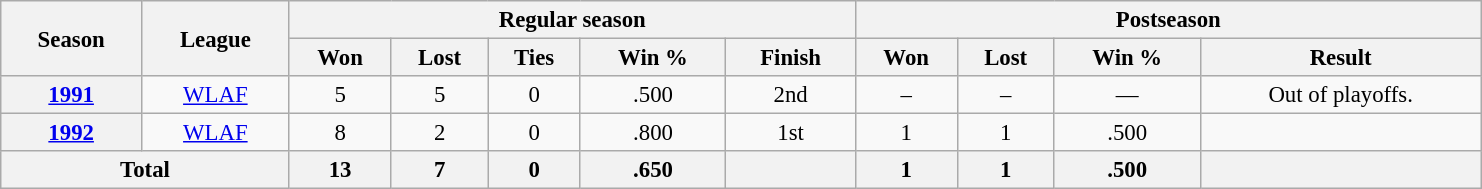<table class="wikitable" style="font-size:95%; text-align:center; width:65em">
<tr>
<th rowspan="2">Season</th>
<th rowspan="2">League</th>
<th colspan="5">Regular season</th>
<th colspan="4">Postseason</th>
</tr>
<tr>
<th>Won</th>
<th>Lost</th>
<th>Ties</th>
<th>Win %</th>
<th>Finish</th>
<th>Won</th>
<th>Lost</th>
<th>Win %</th>
<th>Result</th>
</tr>
<tr>
<th><a href='#'>1991</a></th>
<td><a href='#'>WLAF</a></td>
<td>5</td>
<td>5</td>
<td>0</td>
<td>.500</td>
<td>2nd </td>
<td>–</td>
<td>–</td>
<td>—</td>
<td>Out of playoffs.</td>
</tr>
<tr>
<th><a href='#'>1992</a></th>
<td><a href='#'>WLAF</a></td>
<td>8</td>
<td>2</td>
<td>0</td>
<td>.800</td>
<td>1st </td>
<td>1</td>
<td>1</td>
<td>.500</td>
<td></td>
</tr>
<tr>
<th colspan="2">Total</th>
<th>13</th>
<th>7</th>
<th>0</th>
<th>.650</th>
<th></th>
<th>1</th>
<th>1</th>
<th>.500</th>
<th></th>
</tr>
</table>
